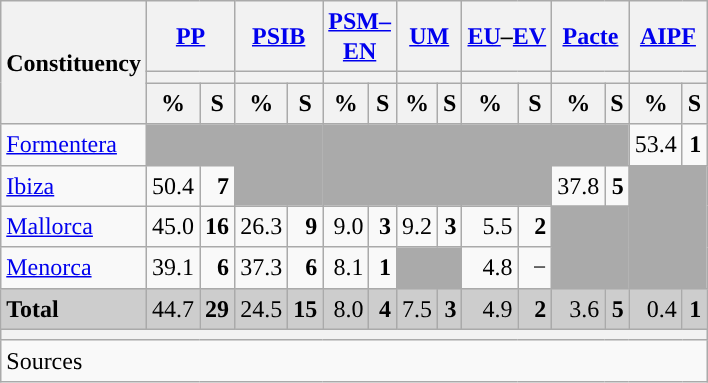<table class="wikitable sortable" style="text-align:right; line-height:20px;">
<tr>
<th rowspan="3">Constituency</th>
<th colspan="2" width="30px" class="unsortable"><a href='#'>PP</a></th>
<th colspan="2" width="30px" class="unsortable"><a href='#'>PSIB</a></th>
<th colspan="2" width="30px" class="unsortable"><a href='#'>PSM–EN</a></th>
<th colspan="2" width="30px" class="unsortable"><a href='#'>UM</a></th>
<th colspan="2" width="30px" class="unsortable"><a href='#'>EU</a>–<a href='#'>EV</a></th>
<th colspan="2" width="30px" class="unsortable"><a href='#'>Pacte</a></th>
<th colspan="2" width="30px" class="unsortable"><a href='#'>AIPF</a></th>
</tr>
<tr>
<th colspan="2" style="background:"></th>
<th colspan="2" style="background:"></th>
<th colspan="2" style="background:"></th>
<th colspan="2" style="background:"></th>
<th colspan="2" style="background:"></th>
<th colspan="2" style="background:"></th>
<th colspan="2" style="background:"></th>
</tr>
<tr>
<th data-sort-type="number">%</th>
<th data-sort-type="number">S</th>
<th data-sort-type="number">%</th>
<th data-sort-type="number">S</th>
<th data-sort-type="number">%</th>
<th data-sort-type="number">S</th>
<th data-sort-type="number">%</th>
<th data-sort-type="number">S</th>
<th data-sort-type="number">%</th>
<th data-sort-type="number">S</th>
<th data-sort-type="number">%</th>
<th data-sort-type="number">S</th>
<th data-sort-type="number">%</th>
<th data-sort-type="number">S</th>
</tr>
<tr>
<td align="left"><a href='#'>Formentera</a></td>
<td colspan="2" bgcolor="#AAAAAA"></td>
<td colspan="2" rowspan="2" bgcolor="#AAAAAA"></td>
<td colspan="2" rowspan="2" bgcolor="#AAAAAA"></td>
<td colspan="2" rowspan="2" bgcolor="#AAAAAA"></td>
<td colspan="2" rowspan="2" bgcolor="#AAAAAA"></td>
<td colspan="2" bgcolor="#AAAAAA"></td>
<td style="background:">53.4</td>
<td><strong>1</strong></td>
</tr>
<tr>
<td align="left"><a href='#'>Ibiza</a></td>
<td style="background:">50.4</td>
<td><strong>7</strong></td>
<td>37.8</td>
<td><strong>5</strong></td>
<td colspan="2" rowspan="3" bgcolor="#AAAAAA"></td>
</tr>
<tr>
<td align="left"><a href='#'>Mallorca</a></td>
<td style="background:">45.0</td>
<td><strong>16</strong></td>
<td>26.3</td>
<td><strong>9</strong></td>
<td>9.0</td>
<td><strong>3</strong></td>
<td>9.2</td>
<td><strong>3</strong></td>
<td>5.5</td>
<td><strong>2</strong></td>
<td colspan="2" rowspan="2" bgcolor="#AAAAAA"></td>
</tr>
<tr>
<td align="left"><a href='#'>Menorca</a></td>
<td style="background:">39.1</td>
<td><strong>6</strong></td>
<td>37.3</td>
<td><strong>6</strong></td>
<td>8.1</td>
<td><strong>1</strong></td>
<td colspan="2" bgcolor="#AAAAAA"></td>
<td>4.8</td>
<td>−</td>
</tr>
<tr style="background:#CDCDCD;">
<td align="left"><strong>Total</strong></td>
<td style="background:">44.7</td>
<td><strong>29</strong></td>
<td>24.5</td>
<td><strong>15</strong></td>
<td>8.0</td>
<td><strong>4</strong></td>
<td>7.5</td>
<td><strong>3</strong></td>
<td>4.9</td>
<td><strong>2</strong></td>
<td>3.6</td>
<td><strong>5</strong></td>
<td>0.4</td>
<td><strong>1</strong></td>
</tr>
<tr>
<th colspan="15"></th>
</tr>
<tr>
<th style="text-align:left; font-weight:normal; background:#F9F9F9" colspan="15">Sources</th>
</tr>
</table>
